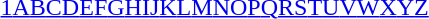<table id="toc" class="toc" summary="Class">
<tr>
<th></th>
</tr>
<tr>
<td style="text-align:center;"><a href='#'>1</a><a href='#'>A</a><a href='#'>B</a><a href='#'>C</a><a href='#'>D</a><a href='#'>E</a><a href='#'>F</a><a href='#'>G</a><a href='#'>H</a><a href='#'>I</a><a href='#'>J</a><a href='#'>K</a><a href='#'>L</a><a href='#'>M</a><a href='#'>N</a><a href='#'>O</a><a href='#'>P</a><a href='#'>Q</a><a href='#'>R</a><a href='#'>S</a><a href='#'>T</a><a href='#'>U</a><a href='#'>V</a><a href='#'>W</a><a href='#'>X</a><a href='#'>Y</a><a href='#'>Z</a></td>
</tr>
</table>
